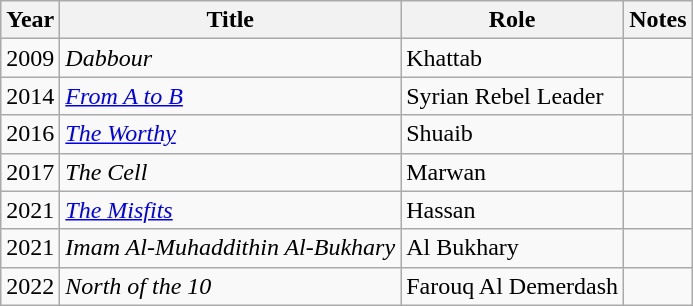<table class="wikitable sortable">
<tr>
<th>Year</th>
<th>Title</th>
<th>Role</th>
<th>Notes</th>
</tr>
<tr>
<td>2009</td>
<td><em>Dabbour</em></td>
<td>Khattab</td>
<td></td>
</tr>
<tr>
<td>2014</td>
<td><a href='#'><em>From A to B</em></a></td>
<td>Syrian Rebel Leader</td>
<td></td>
</tr>
<tr>
<td>2016</td>
<td><em><a href='#'>The Worthy</a></em></td>
<td>Shuaib</td>
<td></td>
</tr>
<tr>
<td>2017</td>
<td><em>The Cell</em></td>
<td>Marwan</td>
<td></td>
</tr>
<tr>
<td>2021</td>
<td><a href='#'><em>The Misfits</em></a></td>
<td>Hassan</td>
<td></td>
</tr>
<tr>
<td>2021</td>
<td><em>Imam Al-Muhaddithin Al-Bukhary</em></td>
<td>Al Bukhary</td>
<td></td>
</tr>
<tr>
<td>2022</td>
<td><em>North of the 10</em></td>
<td>Farouq Al Demerdash</td>
<td></td>
</tr>
</table>
